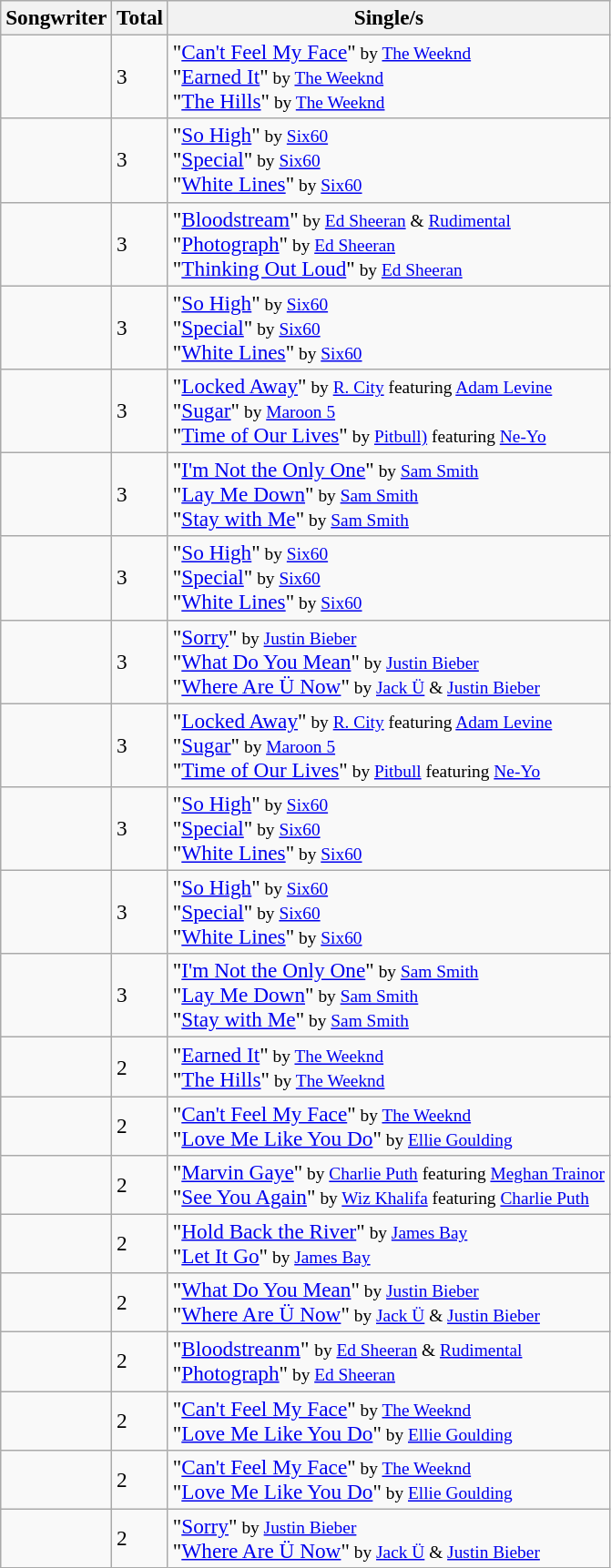<table class="wikitable sortable" style="font-size:97%;">
<tr>
<th>Songwriter</th>
<th>Total</th>
<th>Single/s</th>
</tr>
<tr>
<td></td>
<td>3</td>
<td>"<a href='#'>Can't Feel My Face</a>"<small> by <a href='#'>The Weeknd</a></small><br>"<a href='#'>Earned It</a>"<small> by <a href='#'>The Weeknd</a></small><br>"<a href='#'>The Hills</a>"<small> by <a href='#'>The Weeknd</a></small></td>
</tr>
<tr>
<td></td>
<td>3</td>
<td>"<a href='#'>So High</a>"<small> by <a href='#'>Six60</a></small><br>"<a href='#'>Special</a>"<small> by <a href='#'>Six60</a></small><br>"<a href='#'>White Lines</a>"<small> by <a href='#'>Six60</a></small><br></td>
</tr>
<tr>
<td></td>
<td>3</td>
<td>"<a href='#'>Bloodstream</a>"<small> by <a href='#'>Ed Sheeran</a> & <a href='#'>Rudimental</a></small><br>"<a href='#'>Photograph</a>"<small> by <a href='#'>Ed Sheeran</a></small><br>"<a href='#'>Thinking Out Loud</a>"<small> by <a href='#'>Ed Sheeran</a><br></small></td>
</tr>
<tr>
<td></td>
<td>3</td>
<td>"<a href='#'>So High</a>"<small> by <a href='#'>Six60</a></small><br>"<a href='#'>Special</a>"<small> by <a href='#'>Six60</a></small><br>"<a href='#'>White Lines</a>"<small> by <a href='#'>Six60</a></small><br></td>
</tr>
<tr>
<td></td>
<td>3</td>
<td>"<a href='#'>Locked Away</a>"<small> by <a href='#'>R. City</a> featuring <a href='#'>Adam Levine</a></small><br>"<a href='#'>Sugar</a>"<small> by <a href='#'>Maroon 5</a></small><br>"<a href='#'>Time of Our Lives</a>"<small> by <a href='#'>Pitbull)</a> featuring <a href='#'>Ne-Yo</a><br></small></td>
</tr>
<tr>
<td></td>
<td>3</td>
<td>"<a href='#'>I'm Not the Only One</a>"<small> by <a href='#'>Sam Smith</a></small><br>"<a href='#'>Lay Me Down</a>"<small> by <a href='#'>Sam Smith</a></small><br>"<a href='#'>Stay with Me</a>"<small> by <a href='#'>Sam Smith</a><br></small></td>
</tr>
<tr>
<td></td>
<td>3</td>
<td>"<a href='#'>So High</a>"<small> by <a href='#'>Six60</a></small><br>"<a href='#'>Special</a>"<small> by <a href='#'>Six60</a></small><br>"<a href='#'>White Lines</a>"<small> by <a href='#'>Six60</a></small><br></td>
</tr>
<tr>
<td></td>
<td>3</td>
<td>"<a href='#'>Sorry</a>"<small> by <a href='#'>Justin Bieber</a></small><br>"<a href='#'>What Do You Mean</a>"<small> by <a href='#'>Justin Bieber</a></small><br>"<a href='#'>Where Are Ü Now</a>"<small> by <a href='#'>Jack Ü</a> & <a href='#'>Justin Bieber</a><br></small></td>
</tr>
<tr>
<td></td>
<td>3</td>
<td>"<a href='#'>Locked Away</a>"<small> by <a href='#'>R. City</a> featuring <a href='#'>Adam Levine</a></small><br>"<a href='#'>Sugar</a>"<small> by <a href='#'>Maroon 5</a></small><br>"<a href='#'>Time of Our Lives</a>"<small> by <a href='#'>Pitbull</a> featuring <a href='#'>Ne-Yo</a><br></small></td>
</tr>
<tr>
<td></td>
<td>3</td>
<td>"<a href='#'>So High</a>"<small> by <a href='#'>Six60</a></small><br>"<a href='#'>Special</a>"<small> by <a href='#'>Six60</a></small><br>"<a href='#'>White Lines</a>"<small> by <a href='#'>Six60</a></small><br></td>
</tr>
<tr>
<td></td>
<td>3</td>
<td>"<a href='#'>So High</a>"<small> by <a href='#'>Six60</a></small><br>"<a href='#'>Special</a>"<small> by <a href='#'>Six60</a></small><br>"<a href='#'>White Lines</a>"<small> by <a href='#'>Six60</a></small><br></td>
</tr>
<tr>
<td></td>
<td>3</td>
<td>"<a href='#'>I'm Not the Only One</a>"<small> by <a href='#'>Sam Smith</a></small><br>"<a href='#'>Lay Me Down</a>"<small> by <a href='#'>Sam Smith</a></small><br>"<a href='#'>Stay with Me</a>"<small> by <a href='#'>Sam Smith</a><br></small></td>
</tr>
<tr>
<td></td>
<td>2</td>
<td>"<a href='#'>Earned It</a>"<small> by <a href='#'>The Weeknd</a></small><br>"<a href='#'>The Hills</a>"<small> by <a href='#'>The Weeknd</a></small></td>
</tr>
<tr>
<td></td>
<td>2</td>
<td>"<a href='#'>Can't Feel My Face</a>"<small> by <a href='#'>The Weeknd</a></small><br>"<a href='#'>Love Me Like You Do</a>"<small> by <a href='#'>Ellie Goulding</a><br></small></td>
</tr>
<tr>
<td></td>
<td>2</td>
<td>"<a href='#'>Marvin Gaye</a>"<small> by <a href='#'>Charlie Puth</a> featuring <a href='#'>Meghan Trainor</a></small><br>"<a href='#'>See You Again</a>"<small> by <a href='#'>Wiz Khalifa</a> featuring <a href='#'>Charlie Puth</a><br></small></td>
</tr>
<tr>
<td></td>
<td>2</td>
<td>"<a href='#'>Hold Back the River</a>"<small> by <a href='#'>James Bay</a></small><br>"<a href='#'>Let It Go</a>"<small> by <a href='#'>James Bay</a><br></small></td>
</tr>
<tr>
<td></td>
<td>2</td>
<td>"<a href='#'>What Do You Mean</a>"<small> by <a href='#'>Justin Bieber</a></small><br>"<a href='#'>Where Are Ü Now</a>"<small> by <a href='#'>Jack Ü</a> & <a href='#'>Justin Bieber</a><br></small></td>
</tr>
<tr>
<td></td>
<td>2</td>
<td>"<a href='#'>Bloodstreanm</a>" <small>by <a href='#'>Ed Sheeran</a> & <a href='#'>Rudimental</a></small><br>"<a href='#'>Photograph</a>"<small> by <a href='#'>Ed Sheeran</a><br></small></td>
</tr>
<tr>
<td></td>
<td>2</td>
<td>"<a href='#'>Can't Feel My Face</a>"<small> by <a href='#'>The Weeknd</a></small><br>"<a href='#'>Love Me Like You Do</a>"<small> by <a href='#'>Ellie Goulding</a><br></small></td>
</tr>
<tr>
<td></td>
<td>2</td>
<td>"<a href='#'>Can't Feel My Face</a>"<small> by <a href='#'>The Weeknd</a></small><br>"<a href='#'>Love Me Like You Do</a>"<small> by <a href='#'>Ellie Goulding</a><br></small></td>
</tr>
<tr>
<td></td>
<td>2</td>
<td>"<a href='#'>Sorry</a>"<small> by <a href='#'>Justin Bieber</a></small><br>"<a href='#'>Where Are Ü Now</a>"<small> by <a href='#'>Jack Ü</a> & <a href='#'>Justin Bieber</a><br></small></td>
</tr>
</table>
